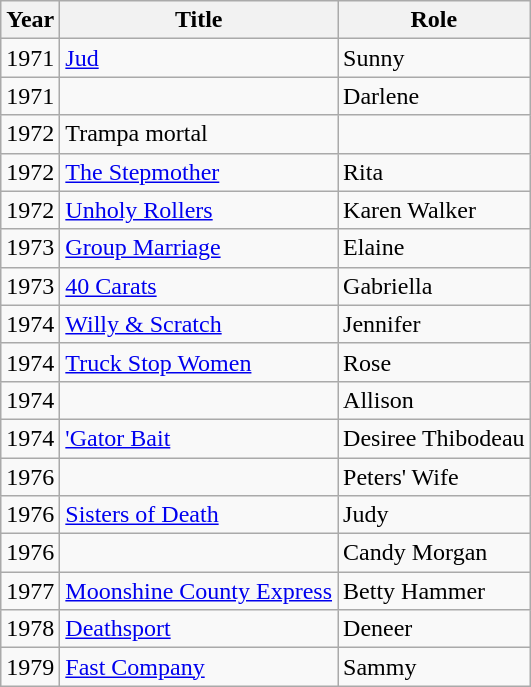<table class="wikitable sortable">
<tr>
<th>Year</th>
<th>Title</th>
<th>Role</th>
</tr>
<tr>
<td>1971</td>
<td><em><a href='#'></em>Jud<em></a></td>
<td>Sunny</td>
</tr>
<tr>
<td>1971</td>
<td></em><em></td>
<td>Darlene</td>
</tr>
<tr>
<td>1972</td>
<td></em>Trampa mortal<em></td>
<td></td>
</tr>
<tr>
<td>1972</td>
<td><a href='#'></em>The Stepmother<em></a></td>
<td>Rita</td>
</tr>
<tr>
<td>1972</td>
<td></em><a href='#'>Unholy Rollers</a><em></td>
<td>Karen Walker</td>
</tr>
<tr>
<td>1973</td>
<td></em><a href='#'>Group Marriage</a><em></td>
<td>Elaine</td>
</tr>
<tr>
<td>1973</td>
<td></em><a href='#'>40 Carats</a><em></td>
<td>Gabriella</td>
</tr>
<tr>
<td>1974</td>
<td></em><a href='#'>Willy & Scratch</a><em></td>
<td>Jennifer</td>
</tr>
<tr>
<td>1974</td>
<td></em><a href='#'>Truck Stop Women</a><em></td>
<td>Rose</td>
</tr>
<tr>
<td>1974</td>
<td></em><em></td>
<td>Allison</td>
</tr>
<tr>
<td>1974</td>
<td></em><a href='#'>'Gator Bait</a><em></td>
<td>Desiree Thibodeau</td>
</tr>
<tr>
<td>1976</td>
<td></em><em></td>
<td>Peters' Wife</td>
</tr>
<tr>
<td>1976</td>
<td></em><a href='#'>Sisters of Death</a><em></td>
<td>Judy</td>
</tr>
<tr>
<td>1976</td>
<td></em><em></td>
<td>Candy Morgan</td>
</tr>
<tr>
<td>1977</td>
<td></em><a href='#'>Moonshine County Express</a><em></td>
<td>Betty Hammer</td>
</tr>
<tr>
<td>1978</td>
<td></em><a href='#'>Deathsport</a><em></td>
<td>Deneer</td>
</tr>
<tr>
<td>1979</td>
<td></em><a href='#'>Fast Company</a><em></td>
<td>Sammy</td>
</tr>
</table>
